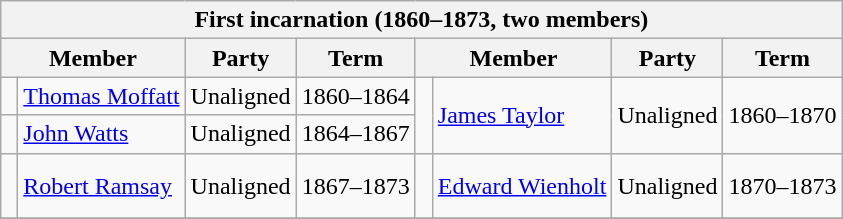<table class="wikitable">
<tr>
<th colspan="8">First incarnation (1860–1873, two members)</th>
</tr>
<tr>
<th colspan="2">Member</th>
<th>Party</th>
<th>Term</th>
<th colspan="2">Member</th>
<th>Party</th>
<th>Term</th>
</tr>
<tr>
<td> </td>
<td><a href='#'>Thomas Moffatt</a></td>
<td>Unaligned</td>
<td>1860–1864</td>
<td rowspan="3" > </td>
<td rowspan="3"><a href='#'>James Taylor</a></td>
<td rowspan="3">Unaligned</td>
<td rowspan="3">1860–1870</td>
</tr>
<tr>
<td> </td>
<td><a href='#'>John Watts</a></td>
<td>Unaligned</td>
<td>1864–1867</td>
</tr>
<tr>
<td rowspan="2" > <br> </td>
<td rowspan="2"><a href='#'>Robert Ramsay</a></td>
<td rowspan="2">Unaligned</td>
<td rowspan="2">1867–1873</td>
</tr>
<tr>
<td> </td>
<td><a href='#'>Edward Wienholt</a></td>
<td>Unaligned</td>
<td>1870–1873</td>
</tr>
<tr>
</tr>
</table>
